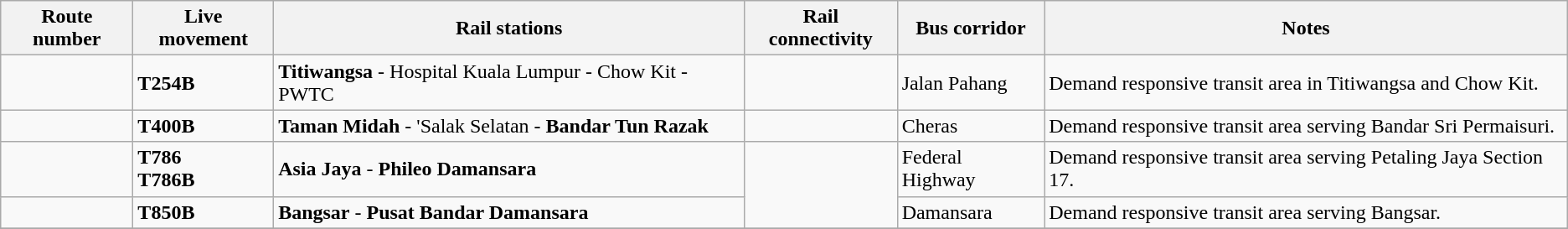<table class="wikitable">
<tr>
<th>Route number</th>
<th>Live movement</th>
<th>Rail stations</th>
<th>Rail connectivity</th>
<th>Bus corridor</th>
<th>Notes</th>
</tr>
<tr>
<td></td>
<td><strong>T254B</strong></td>
<td>    <strong>Titiwangsa</strong> -  Hospital Kuala Lumpur -   Chow Kit -   PWTC</td>
<td>    </td>
<td>Jalan Pahang</td>
<td>Demand responsive transit area in Titiwangsa and Chow Kit.</td>
</tr>
<tr>
<td></td>
<td><strong>T400B</strong></td>
<td> <strong>Taman Midah</strong> -  'Salak Selatan -  <strong>Bandar Tun Razak</strong></td>
<td> </td>
<td>Cheras</td>
<td>Demand responsive transit area serving Bandar Sri Permaisuri.</td>
</tr>
<tr>
<td></td>
<td><strong>T786</strong><br><strong>T786B</strong></td>
<td> <strong>Asia Jaya</strong> -  <strong>Phileo Damansara</strong></td>
<td rowspan="2"> </td>
<td>Federal Highway</td>
<td>Demand responsive transit area serving Petaling Jaya Section 17.</td>
</tr>
<tr>
<td></td>
<td><strong>T850B</strong></td>
<td> <strong>Bangsar</strong> -  <strong>Pusat Bandar Damansara</strong></td>
<td>Damansara</td>
<td>Demand responsive transit area serving Bangsar.</td>
</tr>
<tr>
</tr>
</table>
